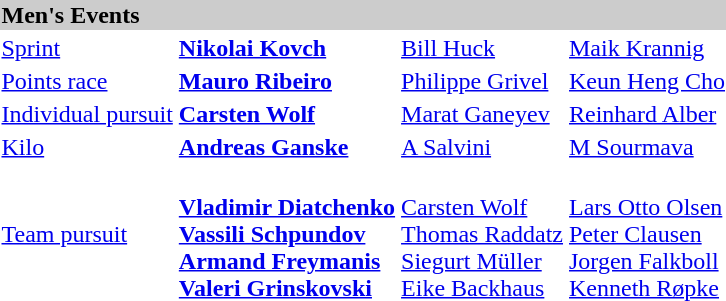<table>
<tr bgcolor="#cccccc">
<td colspan=4><strong>Men's Events</strong></td>
</tr>
<tr>
<td><a href='#'>Sprint</a> <br></td>
<td><strong><a href='#'>Nikolai Kovch</a><br><small></small> </strong></td>
<td><a href='#'>Bill Huck</a><br><small></small></td>
<td><a href='#'>Maik Krannig</a><br><small></small></td>
</tr>
<tr>
<td><a href='#'>Points race</a> <br></td>
<td><strong><a href='#'>Mauro Ribeiro</a><br><small></small> </strong></td>
<td><a href='#'>Philippe Grivel</a><br><small></small></td>
<td><a href='#'>Keun Heng Cho</a><br><small></small></td>
</tr>
<tr>
<td><a href='#'>Individual pursuit</a> <br>	</td>
<td><strong><a href='#'>Carsten Wolf</a><br><small></small> </strong></td>
<td><a href='#'>Marat Ganeyev</a><br><small></small></td>
<td><a href='#'>Reinhard Alber</a><br><small></small></td>
</tr>
<tr>
<td><a href='#'>Kilo</a> <br></td>
<td><strong><a href='#'>Andreas Ganske</a><br><small></small> </strong></td>
<td><a href='#'>A Salvini</a><br><small></small></td>
<td><a href='#'>M Sourmava</a><br><small></small></td>
</tr>
<tr>
<td><a href='#'>Team pursuit</a> <br></td>
<td><strong><br><a href='#'>Vladimir Diatchenko</a><br><a href='#'>Vassili Schpundov</a><br><a href='#'>Armand Freymanis</a><br><a href='#'>Valeri Grinskovski</a></strong></td>
<td><br><a href='#'>Carsten Wolf</a><br><a href='#'>Thomas Raddatz</a><br><a href='#'>Siegurt Müller</a><br><a href='#'>Eike Backhaus</a></td>
<td><br><a href='#'>Lars Otto Olsen</a><br><a href='#'>Peter Clausen</a><br><a href='#'>Jorgen Falkboll</a><br><a href='#'>Kenneth Røpke</a></td>
</tr>
</table>
